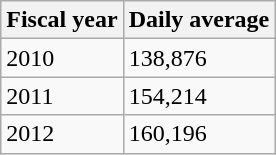<table class="wikitable">
<tr>
<th>Fiscal year</th>
<th>Daily average</th>
</tr>
<tr>
<td>2010</td>
<td>138,876</td>
</tr>
<tr>
<td>2011</td>
<td>154,214</td>
</tr>
<tr>
<td>2012</td>
<td>160,196</td>
</tr>
</table>
